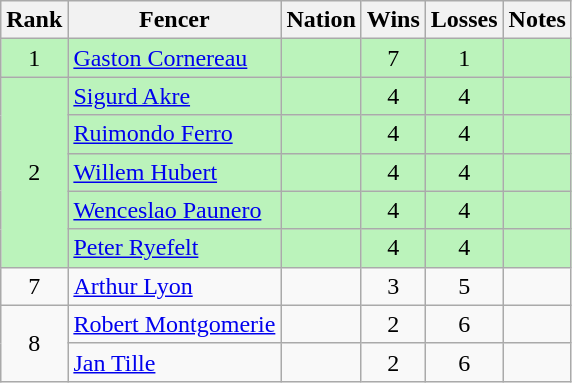<table class="wikitable sortable" style="text-align: center;">
<tr>
<th>Rank</th>
<th>Fencer</th>
<th>Nation</th>
<th>Wins</th>
<th>Losses</th>
<th>Notes</th>
</tr>
<tr bgcolor=bbf3bb>
<td>1</td>
<td align=left><a href='#'>Gaston Cornereau</a></td>
<td align=left></td>
<td>7</td>
<td>1</td>
<td></td>
</tr>
<tr bgcolor=bbf3bb>
<td rowspan=5>2</td>
<td align=left><a href='#'>Sigurd Akre</a></td>
<td align=left></td>
<td>4</td>
<td>4</td>
<td></td>
</tr>
<tr bgcolor=bbf3bb>
<td align=left><a href='#'>Ruimondo Ferro</a></td>
<td align=left></td>
<td>4</td>
<td>4</td>
<td></td>
</tr>
<tr bgcolor=bbf3bb>
<td align=left><a href='#'>Willem Hubert</a></td>
<td align=left></td>
<td>4</td>
<td>4</td>
<td></td>
</tr>
<tr bgcolor=bbf3bb>
<td align=left><a href='#'>Wenceslao Paunero</a></td>
<td align=left></td>
<td>4</td>
<td>4</td>
<td></td>
</tr>
<tr bgcolor=bbf3bb>
<td align=left><a href='#'>Peter Ryefelt</a></td>
<td align=left></td>
<td>4</td>
<td>4</td>
<td></td>
</tr>
<tr>
<td>7</td>
<td align=left><a href='#'>Arthur Lyon</a></td>
<td align=left></td>
<td>3</td>
<td>5</td>
<td></td>
</tr>
<tr>
<td rowspan=2>8</td>
<td align=left><a href='#'>Robert Montgomerie</a></td>
<td align=left></td>
<td>2</td>
<td>6</td>
<td></td>
</tr>
<tr>
<td align=left><a href='#'>Jan Tille</a></td>
<td align=left></td>
<td>2</td>
<td>6</td>
<td></td>
</tr>
</table>
